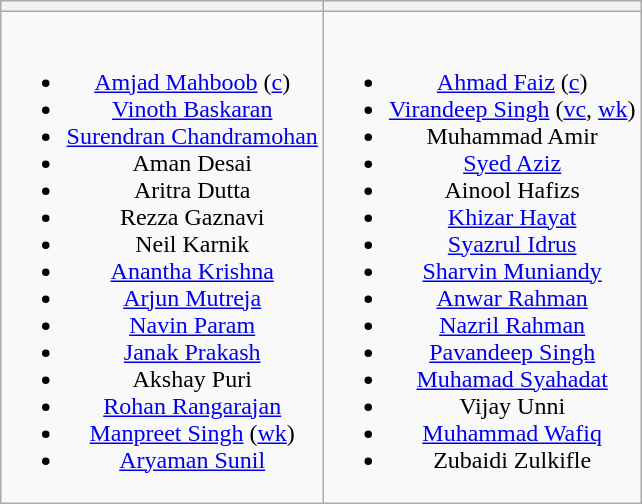<table class="wikitable" style="text-align:center; margin:auto">
<tr>
<th></th>
<th></th>
</tr>
<tr style="vertical-align:top">
<td><br><ul><li><a href='#'>Amjad Mahboob</a> (<a href='#'>c</a>)</li><li><a href='#'>Vinoth Baskaran</a></li><li><a href='#'>Surendran Chandramohan</a></li><li>Aman Desai</li><li>Aritra Dutta</li><li>Rezza Gaznavi</li><li>Neil Karnik</li><li><a href='#'>Anantha Krishna</a></li><li><a href='#'>Arjun Mutreja</a></li><li><a href='#'>Navin Param</a></li><li><a href='#'>Janak Prakash</a></li><li>Akshay Puri</li><li><a href='#'>Rohan Rangarajan</a></li><li><a href='#'>Manpreet Singh</a> (<a href='#'>wk</a>)</li><li><a href='#'>Aryaman Sunil</a></li></ul></td>
<td><br><ul><li><a href='#'>Ahmad Faiz</a> (<a href='#'>c</a>)</li><li><a href='#'>Virandeep Singh</a> (<a href='#'>vc</a>, <a href='#'>wk</a>)</li><li>Muhammad Amir</li><li><a href='#'>Syed Aziz</a></li><li>Ainool Hafizs</li><li><a href='#'>Khizar Hayat</a></li><li><a href='#'>Syazrul Idrus</a></li><li><a href='#'>Sharvin Muniandy</a></li><li><a href='#'>Anwar Rahman</a></li><li><a href='#'>Nazril Rahman</a></li><li><a href='#'>Pavandeep Singh</a></li><li><a href='#'>Muhamad Syahadat</a></li><li>Vijay Unni</li><li><a href='#'>Muhammad Wafiq</a></li><li>Zubaidi Zulkifle</li></ul></td>
</tr>
</table>
